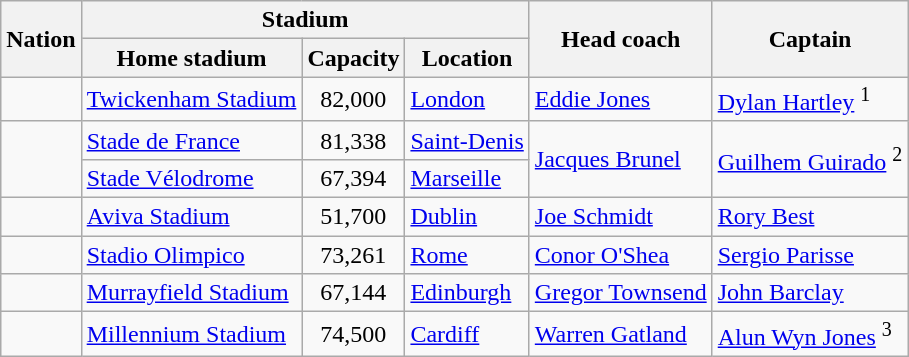<table class="wikitable">
<tr>
<th rowspan="2">Nation</th>
<th colspan="3">Stadium</th>
<th rowspan="2">Head coach</th>
<th rowspan="2">Captain</th>
</tr>
<tr>
<th>Home stadium</th>
<th>Capacity</th>
<th>Location</th>
</tr>
<tr>
<td></td>
<td><a href='#'>Twickenham Stadium</a></td>
<td align=center>82,000</td>
<td><a href='#'>London</a></td>
<td> <a href='#'>Eddie Jones</a></td>
<td><a href='#'>Dylan Hartley</a> <sup>1</sup></td>
</tr>
<tr>
<td rowspan=2></td>
<td><a href='#'>Stade de France</a></td>
<td align=center>81,338</td>
<td><a href='#'>Saint-Denis</a></td>
<td rowspan=2> <a href='#'>Jacques Brunel</a></td>
<td rowspan=2><a href='#'>Guilhem Guirado</a> <sup>2</sup></td>
</tr>
<tr>
<td><a href='#'>Stade Vélodrome</a></td>
<td align=center>67,394</td>
<td><a href='#'>Marseille</a></td>
</tr>
<tr>
<td></td>
<td><a href='#'>Aviva Stadium</a></td>
<td align=center>51,700</td>
<td><a href='#'>Dublin</a></td>
<td> <a href='#'>Joe Schmidt</a></td>
<td><a href='#'>Rory Best</a></td>
</tr>
<tr>
<td></td>
<td><a href='#'>Stadio Olimpico</a></td>
<td align=center>73,261</td>
<td><a href='#'>Rome</a></td>
<td> <a href='#'>Conor O'Shea</a></td>
<td><a href='#'>Sergio Parisse</a></td>
</tr>
<tr>
<td></td>
<td><a href='#'>Murrayfield Stadium</a></td>
<td align=center>67,144</td>
<td><a href='#'>Edinburgh</a></td>
<td> <a href='#'>Gregor Townsend</a></td>
<td><a href='#'>John Barclay</a></td>
</tr>
<tr>
<td></td>
<td><a href='#'>Millennium Stadium</a></td>
<td align=center>74,500</td>
<td><a href='#'>Cardiff</a></td>
<td> <a href='#'>Warren Gatland</a></td>
<td><a href='#'>Alun Wyn Jones</a> <sup>3</sup></td>
</tr>
</table>
